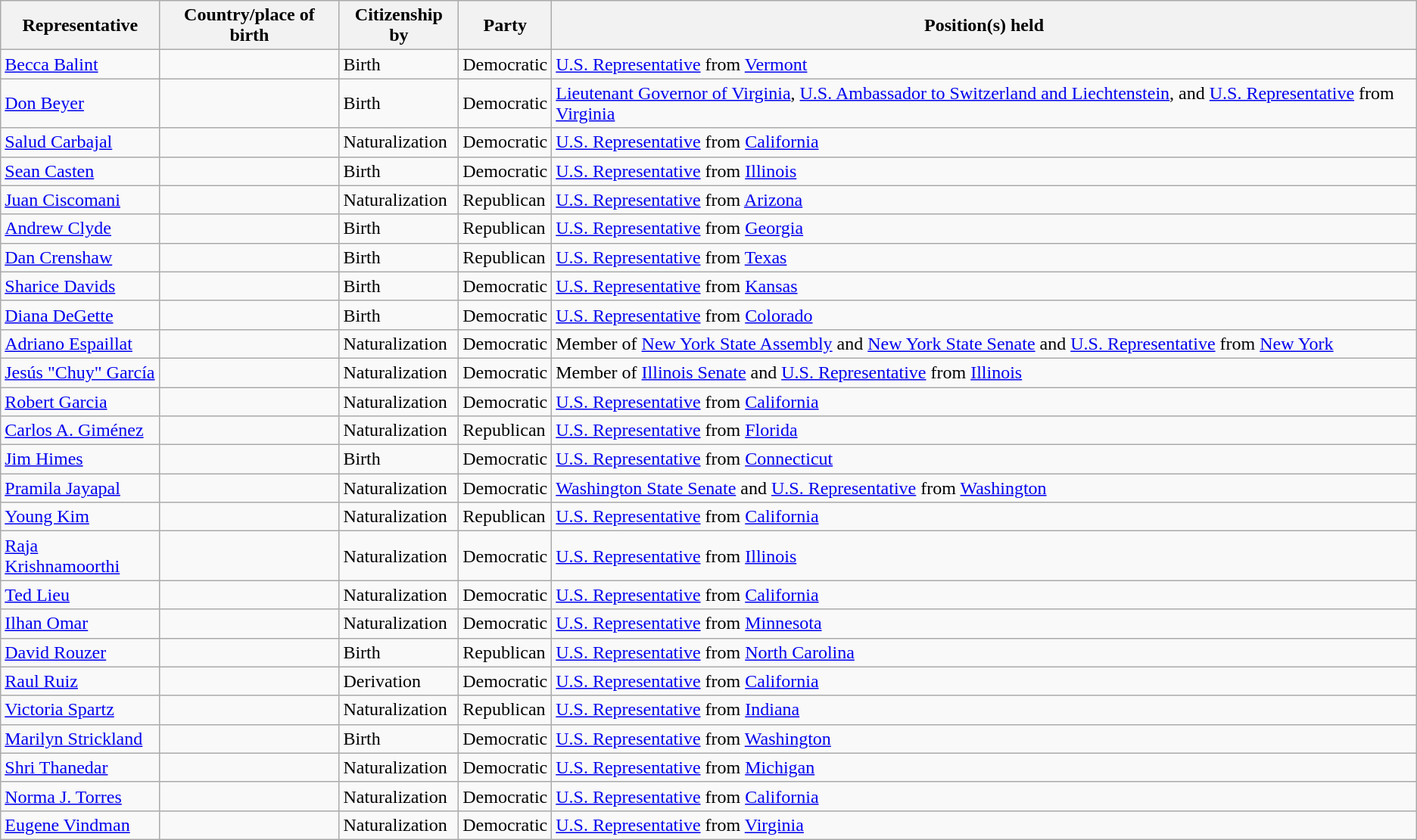<table class="wikitable sortable">
<tr>
<th>Representative</th>
<th>Country/place of birth</th>
<th>Citizenship by</th>
<th>Party</th>
<th>Position(s) held</th>
</tr>
<tr>
<td><a href='#'>Becca Balint</a></td>
<td></td>
<td>Birth</td>
<td>Democratic</td>
<td><a href='#'>U.S. Representative</a> from <a href='#'>Vermont</a></td>
</tr>
<tr>
<td><a href='#'>Don Beyer</a></td>
<td></td>
<td>Birth</td>
<td>Democratic</td>
<td><a href='#'>Lieutenant Governor of Virginia</a>, <a href='#'>U.S. Ambassador to Switzerland and Liechtenstein</a>, and <a href='#'>U.S. Representative</a> from <a href='#'>Virginia</a></td>
</tr>
<tr>
<td><a href='#'>Salud Carbajal</a></td>
<td></td>
<td>Naturalization</td>
<td>Democratic</td>
<td><a href='#'>U.S. Representative</a> from <a href='#'>California</a></td>
</tr>
<tr>
<td><a href='#'>Sean Casten</a></td>
<td></td>
<td>Birth</td>
<td>Democratic</td>
<td><a href='#'>U.S. Representative</a> from <a href='#'>Illinois</a></td>
</tr>
<tr>
<td><a href='#'>Juan Ciscomani</a></td>
<td></td>
<td>Naturalization</td>
<td>Republican</td>
<td><a href='#'>U.S. Representative</a> from <a href='#'>Arizona</a></td>
</tr>
<tr>
<td><a href='#'>Andrew Clyde</a></td>
<td></td>
<td>Birth</td>
<td>Republican</td>
<td><a href='#'>U.S. Representative</a> from <a href='#'>Georgia</a></td>
</tr>
<tr>
<td><a href='#'>Dan Crenshaw</a></td>
<td></td>
<td>Birth</td>
<td>Republican</td>
<td><a href='#'>U.S. Representative</a> from <a href='#'>Texas</a></td>
</tr>
<tr>
<td><a href='#'>Sharice Davids</a></td>
<td></td>
<td>Birth</td>
<td>Democratic</td>
<td><a href='#'>U.S. Representative</a> from <a href='#'>Kansas</a></td>
</tr>
<tr>
<td><a href='#'>Diana DeGette</a></td>
<td></td>
<td>Birth</td>
<td>Democratic</td>
<td><a href='#'>U.S. Representative</a> from <a href='#'>Colorado</a></td>
</tr>
<tr>
<td><a href='#'>Adriano Espaillat</a></td>
<td></td>
<td>Naturalization</td>
<td>Democratic</td>
<td>Member of <a href='#'>New York State Assembly</a> and <a href='#'>New York State Senate</a> and <a href='#'>U.S. Representative</a> from <a href='#'>New York</a></td>
</tr>
<tr>
<td><a href='#'>Jesús "Chuy" García</a></td>
<td></td>
<td>Naturalization</td>
<td>Democratic</td>
<td>Member of <a href='#'>Illinois Senate</a> and <a href='#'>U.S. Representative</a> from <a href='#'>Illinois</a></td>
</tr>
<tr>
<td><a href='#'>Robert Garcia</a></td>
<td></td>
<td>Naturalization</td>
<td>Democratic</td>
<td><a href='#'>U.S. Representative</a> from <a href='#'>California</a></td>
</tr>
<tr>
<td><a href='#'>Carlos A. Giménez</a></td>
<td></td>
<td>Naturalization</td>
<td>Republican</td>
<td><a href='#'>U.S. Representative</a> from <a href='#'>Florida</a></td>
</tr>
<tr>
<td><a href='#'>Jim Himes</a></td>
<td></td>
<td>Birth</td>
<td>Democratic</td>
<td><a href='#'>U.S. Representative</a> from <a href='#'>Connecticut</a></td>
</tr>
<tr>
<td><a href='#'>Pramila Jayapal</a></td>
<td></td>
<td>Naturalization</td>
<td>Democratic</td>
<td><a href='#'>Washington State Senate</a> and <a href='#'>U.S. Representative</a> from <a href='#'>Washington</a></td>
</tr>
<tr>
<td><a href='#'>Young Kim</a></td>
<td></td>
<td>Naturalization</td>
<td>Republican</td>
<td><a href='#'>U.S. Representative</a> from <a href='#'>California</a></td>
</tr>
<tr>
<td><a href='#'>Raja Krishnamoorthi</a></td>
<td></td>
<td>Naturalization</td>
<td>Democratic</td>
<td><a href='#'>U.S. Representative</a> from <a href='#'>Illinois</a></td>
</tr>
<tr>
<td><a href='#'>Ted Lieu</a></td>
<td></td>
<td>Naturalization</td>
<td>Democratic</td>
<td><a href='#'>U.S. Representative</a> from <a href='#'>California</a></td>
</tr>
<tr>
<td><a href='#'>Ilhan Omar</a></td>
<td></td>
<td>Naturalization</td>
<td>Democratic</td>
<td><a href='#'>U.S. Representative</a> from <a href='#'>Minnesota</a></td>
</tr>
<tr>
<td><a href='#'>David Rouzer</a></td>
<td></td>
<td>Birth</td>
<td>Republican</td>
<td><a href='#'>U.S. Representative</a> from <a href='#'>North Carolina</a></td>
</tr>
<tr>
<td><a href='#'>Raul Ruiz</a></td>
<td></td>
<td>Derivation</td>
<td>Democratic</td>
<td><a href='#'>U.S. Representative</a> from <a href='#'>California</a></td>
</tr>
<tr>
<td><a href='#'>Victoria Spartz</a></td>
<td></td>
<td>Naturalization</td>
<td>Republican</td>
<td><a href='#'>U.S. Representative</a> from <a href='#'>Indiana</a></td>
</tr>
<tr>
<td><a href='#'>Marilyn Strickland</a></td>
<td></td>
<td>Birth</td>
<td>Democratic</td>
<td><a href='#'>U.S. Representative</a> from <a href='#'>Washington</a></td>
</tr>
<tr>
<td><a href='#'>Shri Thanedar</a></td>
<td></td>
<td>Naturalization</td>
<td>Democratic</td>
<td><a href='#'>U.S. Representative</a> from <a href='#'>Michigan</a></td>
</tr>
<tr>
<td><a href='#'>Norma J. Torres</a></td>
<td></td>
<td>Naturalization</td>
<td>Democratic</td>
<td><a href='#'>U.S. Representative</a> from <a href='#'>California</a></td>
</tr>
<tr>
<td><a href='#'>Eugene Vindman</a></td>
<td></td>
<td>Naturalization</td>
<td>Democratic</td>
<td><a href='#'>U.S. Representative</a> from <a href='#'>Virginia</a></td>
</tr>
</table>
